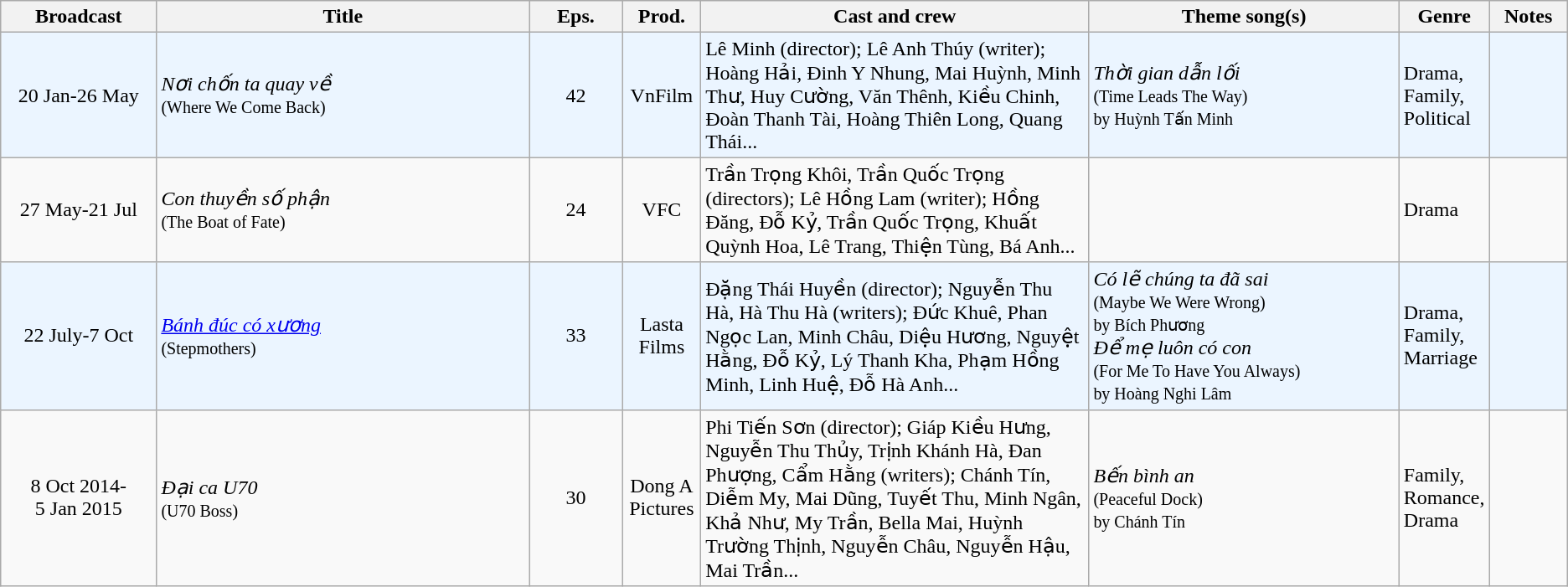<table class="wikitable sortable">
<tr>
<th style="width:10%;">Broadcast</th>
<th style="width:24%;">Title</th>
<th style="width:6%;">Eps.</th>
<th style="width:5%;">Prod.</th>
<th style="width:25%;">Cast and crew</th>
<th style="width:20%;">Theme song(s)</th>
<th style="width:5%;">Genre</th>
<th style="width:5%;">Notes</th>
</tr>
<tr ---- bgcolor="#ebf5ff">
<td style="text-align:center;">20 Jan-26 May <br></td>
<td><em>Nơi chốn ta quay về</em> <br><small>(Where We Come Back)</small></td>
<td style="text-align:center;">42</td>
<td style="text-align:center;">VnFilm</td>
<td>Lê Minh (director); Lê Anh Thúy (writer); Hoàng Hải, Đinh Y Nhung, Mai Huỳnh, Minh Thư, Huy Cường, Văn Thênh, Kiều Chinh, Đoàn Thanh Tài, Hoàng Thiên Long, Quang Thái...</td>
<td><em>Thời gian dẫn lối</em> <br><small>(Time Leads The Way)</small><br><small>by Huỳnh Tấn Minh</small></td>
<td>Drama, Family, Political</td>
<td></td>
</tr>
<tr>
<td style="text-align:center;">27 May-21 Jul <br></td>
<td><em>Con thuyền số phận</em> <br><small>(The Boat of Fate)</small></td>
<td style="text-align:center;">24</td>
<td style="text-align:center;">VFC</td>
<td>Trần Trọng Khôi, Trần Quốc Trọng (directors); Lê Hồng Lam (writer); Hồng Đăng, Đỗ Kỷ, Trần Quốc Trọng, Khuất Quỳnh Hoa, Lê Trang, Thiện Tùng, Bá Anh...</td>
<td></td>
<td>Drama</td>
<td></td>
</tr>
<tr ---- bgcolor="#ebf5ff">
<td style="text-align:center;">22 July-7 Oct <br></td>
<td><em><a href='#'>Bánh đúc có xương</a></em> <br><small>(Stepmothers)</small></td>
<td style="text-align:center;">33</td>
<td style="text-align:center;">Lasta Films</td>
<td>Đặng Thái Huyền (director); Nguyễn Thu Hà, Hà Thu Hà (writers); Đức Khuê, Phan Ngọc Lan, Minh Châu, Diệu Hương, Nguyệt Hằng, Đỗ Kỷ, Lý Thanh Kha, Phạm Hồng Minh, Linh Huệ, Đỗ Hà Anh...</td>
<td><em>Có lẽ chúng ta đã sai</em> <br><small>(Maybe We Were Wrong)</small><br><small>by Bích Phương</small><br><em>Để mẹ luôn có con</em> <br><small>(For Me To Have You Always)<br>by Hoàng Nghi Lâm</small></td>
<td>Drama, Family, Marriage</td>
<td></td>
</tr>
<tr>
<td style="text-align:center;">8 Oct 2014-<br>5 Jan 2015 <br></td>
<td><em>Đại ca U70</em> <br><small>(U70 Boss)</small></td>
<td style="text-align:center;">30</td>
<td style="text-align:center;">Dong A Pictures</td>
<td>Phi Tiến Sơn (director); Giáp Kiều Hưng, Nguyễn Thu Thủy, Trịnh Khánh Hà, Đan Phượng, Cẩm Hằng (writers); Chánh Tín, Diễm My, Mai Dũng, Tuyết Thu, Minh Ngân, Khả Như, My Trần, Bella Mai, Huỳnh Trường Thịnh, Nguyễn Châu, Nguyễn Hậu, Mai Trần...</td>
<td><em>Bến bình an</em> <br><small>(Peaceful Dock)</small><br><small>by Chánh Tín</small></td>
<td>Family, Romance, Drama</td>
<td></td>
</tr>
</table>
